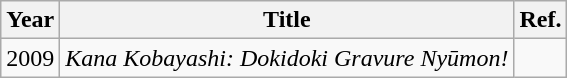<table class="wikitable">
<tr>
<th>Year</th>
<th>Title</th>
<th>Ref.</th>
</tr>
<tr>
<td>2009</td>
<td><em>Kana Kobayashi: Dokidoki Gravure Nyūmon!</em></td>
<td></td>
</tr>
</table>
